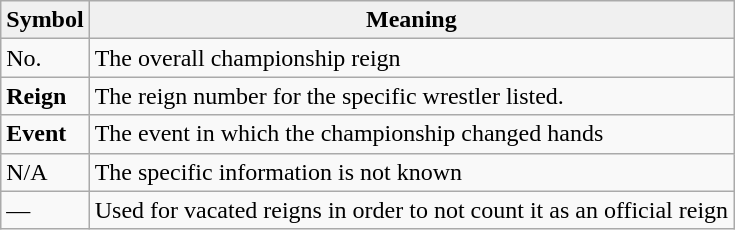<table class="wikitable">
<tr>
<th style="background: #f0f0f0;">Symbol</th>
<th style="background: #f0f0f0;">Meaning</th>
</tr>
<tr>
<td>No.</td>
<td>The overall championship reign</td>
</tr>
<tr>
<td><strong>Reign</strong></td>
<td>The reign number for the specific wrestler listed.</td>
</tr>
<tr>
<td><strong>Event</strong></td>
<td>The event in which the championship changed hands</td>
</tr>
<tr>
<td>N/A</td>
<td>The specific information is not known</td>
</tr>
<tr>
<td>—</td>
<td>Used for vacated reigns in order to not count it as an official reign</td>
</tr>
</table>
